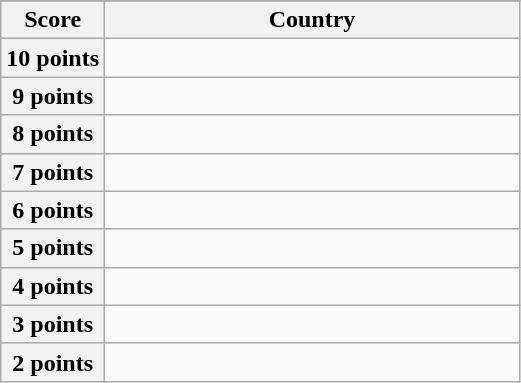<table class="wikitable">
<tr>
</tr>
<tr>
<th scope="col" width="20%">Score</th>
<th scope="col">Country</th>
</tr>
<tr>
<th scope="row">10 points</th>
<td></td>
</tr>
<tr>
<th scope="row">9 points</th>
<td></td>
</tr>
<tr>
<th scope="row">8 points</th>
<td></td>
</tr>
<tr>
<th scope="row">7 points</th>
<td></td>
</tr>
<tr>
<th scope="row">6 points</th>
<td></td>
</tr>
<tr>
<th scope="row">5 points</th>
<td></td>
</tr>
<tr>
<th scope="row">4 points</th>
<td></td>
</tr>
<tr>
<th scope="row">3 points</th>
<td></td>
</tr>
<tr>
<th scope="row">2 points</th>
<td></td>
</tr>
</table>
